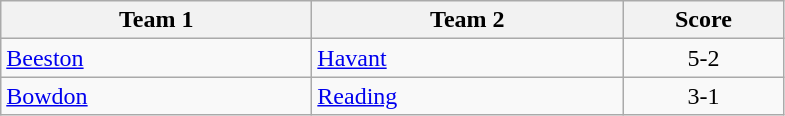<table class="wikitable" style="font-size: 100%">
<tr>
<th width=200>Team 1</th>
<th width=200>Team 2</th>
<th width=100>Score</th>
</tr>
<tr>
<td><a href='#'>Beeston</a></td>
<td><a href='#'>Havant</a></td>
<td align=center>5-2</td>
</tr>
<tr>
<td><a href='#'>Bowdon</a></td>
<td><a href='#'>Reading</a></td>
<td align=center>3-1</td>
</tr>
</table>
